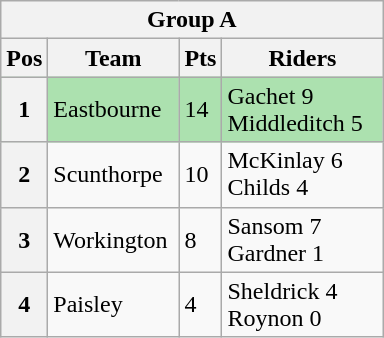<table class="wikitable">
<tr>
<th colspan="4">Group A</th>
</tr>
<tr>
<th width=20>Pos</th>
<th width=80>Team</th>
<th width=20>Pts</th>
<th width=100>Riders</th>
</tr>
<tr style="background:#ACE1AF;">
<th>1</th>
<td>Eastbourne</td>
<td>14</td>
<td>Gachet 9<br>Middleditch 5</td>
</tr>
<tr>
<th>2</th>
<td>Scunthorpe</td>
<td>10</td>
<td>McKinlay 6<br>Childs 4</td>
</tr>
<tr>
<th>3</th>
<td>Workington</td>
<td>8</td>
<td>Sansom 7<br>Gardner 1</td>
</tr>
<tr>
<th>4</th>
<td>Paisley</td>
<td>4</td>
<td>Sheldrick 4<br>Roynon 0</td>
</tr>
</table>
